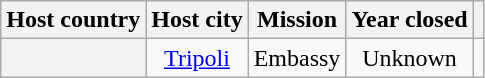<table class="wikitable plainrowheaders" style="text-align:center;">
<tr>
<th scope="col">Host country</th>
<th scope="col">Host city</th>
<th scope="col">Mission</th>
<th scope="col">Year closed</th>
<th scope="col"></th>
</tr>
<tr>
<th scope="row"></th>
<td><a href='#'>Tripoli</a></td>
<td>Embassy</td>
<td>Unknown</td>
<td></td>
</tr>
</table>
